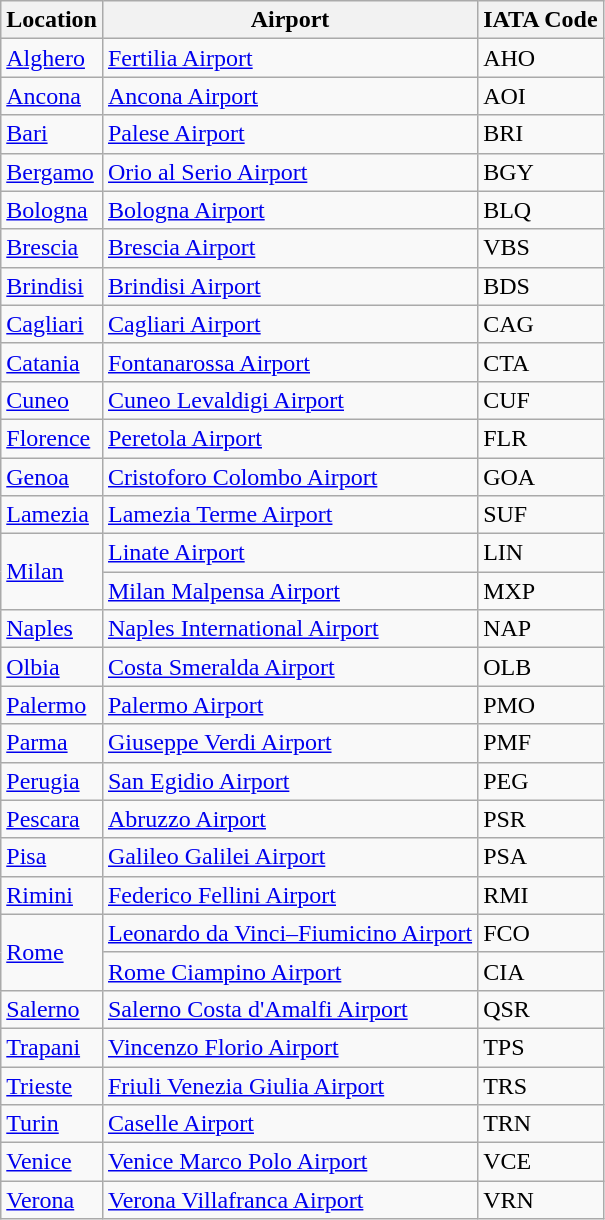<table class="wikitable sortable">
<tr>
<th>Location</th>
<th>Airport</th>
<th>IATA Code</th>
</tr>
<tr>
<td><a href='#'>Alghero</a></td>
<td><a href='#'>Fertilia Airport</a></td>
<td>AHO</td>
</tr>
<tr>
<td><a href='#'>Ancona</a></td>
<td><a href='#'>Ancona Airport</a></td>
<td>AOI</td>
</tr>
<tr>
<td><a href='#'>Bari</a></td>
<td><a href='#'>Palese Airport</a></td>
<td>BRI</td>
</tr>
<tr>
<td><a href='#'>Bergamo</a></td>
<td><a href='#'>Orio al Serio Airport</a></td>
<td>BGY</td>
</tr>
<tr>
<td><a href='#'>Bologna</a></td>
<td><a href='#'>Bologna Airport</a></td>
<td>BLQ</td>
</tr>
<tr>
<td><a href='#'>Brescia</a></td>
<td><a href='#'>Brescia Airport</a></td>
<td>VBS</td>
</tr>
<tr>
<td><a href='#'>Brindisi</a></td>
<td><a href='#'>Brindisi Airport</a></td>
<td>BDS</td>
</tr>
<tr>
<td><a href='#'>Cagliari</a></td>
<td><a href='#'>Cagliari Airport</a></td>
<td>CAG</td>
</tr>
<tr>
<td><a href='#'>Catania</a></td>
<td><a href='#'>Fontanarossa Airport</a></td>
<td>CTA</td>
</tr>
<tr>
<td><a href='#'>Cuneo</a></td>
<td><a href='#'>Cuneo Levaldigi Airport</a></td>
<td>CUF</td>
</tr>
<tr>
<td><a href='#'>Florence</a></td>
<td><a href='#'>Peretola Airport</a></td>
<td>FLR</td>
</tr>
<tr>
<td><a href='#'>Genoa</a></td>
<td><a href='#'>Cristoforo Colombo Airport</a></td>
<td>GOA</td>
</tr>
<tr>
<td><a href='#'>Lamezia</a></td>
<td><a href='#'>Lamezia Terme Airport</a></td>
<td>SUF</td>
</tr>
<tr>
<td rowspan=2><a href='#'>Milan</a></td>
<td><a href='#'>Linate Airport</a></td>
<td>LIN</td>
</tr>
<tr>
<td><a href='#'>Milan Malpensa Airport</a></td>
<td>MXP</td>
</tr>
<tr>
<td><a href='#'>Naples</a></td>
<td><a href='#'>Naples International Airport</a></td>
<td>NAP</td>
</tr>
<tr>
<td><a href='#'>Olbia</a></td>
<td><a href='#'>Costa Smeralda Airport</a></td>
<td>OLB</td>
</tr>
<tr>
<td><a href='#'>Palermo</a></td>
<td><a href='#'>Palermo Airport</a></td>
<td>PMO</td>
</tr>
<tr>
<td><a href='#'>Parma</a></td>
<td><a href='#'>Giuseppe Verdi Airport</a></td>
<td>PMF</td>
</tr>
<tr>
<td><a href='#'>Perugia</a></td>
<td><a href='#'>San Egidio Airport</a></td>
<td>PEG</td>
</tr>
<tr>
<td><a href='#'>Pescara</a></td>
<td><a href='#'>Abruzzo Airport</a></td>
<td>PSR</td>
</tr>
<tr>
<td><a href='#'>Pisa</a></td>
<td><a href='#'>Galileo Galilei Airport</a></td>
<td>PSA</td>
</tr>
<tr>
<td><a href='#'>Rimini</a></td>
<td><a href='#'>Federico Fellini Airport</a></td>
<td>RMI</td>
</tr>
<tr>
<td rowspan=2><a href='#'>Rome</a></td>
<td><a href='#'>Leonardo da Vinci–Fiumicino Airport</a></td>
<td>FCO</td>
</tr>
<tr>
<td><a href='#'>Rome Ciampino Airport</a></td>
<td>CIA</td>
</tr>
<tr>
<td><a href='#'>Salerno</a></td>
<td><a href='#'>Salerno Costa d'Amalfi Airport</a></td>
<td>QSR</td>
</tr>
<tr>
<td><a href='#'>Trapani</a></td>
<td><a href='#'>Vincenzo Florio Airport</a></td>
<td>TPS</td>
</tr>
<tr>
<td><a href='#'>Trieste</a></td>
<td><a href='#'>Friuli Venezia Giulia Airport</a></td>
<td>TRS</td>
</tr>
<tr>
<td><a href='#'>Turin</a></td>
<td><a href='#'>Caselle Airport</a></td>
<td>TRN</td>
</tr>
<tr>
<td><a href='#'>Venice</a></td>
<td><a href='#'>Venice Marco Polo Airport</a></td>
<td>VCE</td>
</tr>
<tr>
<td><a href='#'>Verona</a></td>
<td><a href='#'>Verona Villafranca Airport</a></td>
<td>VRN</td>
</tr>
</table>
